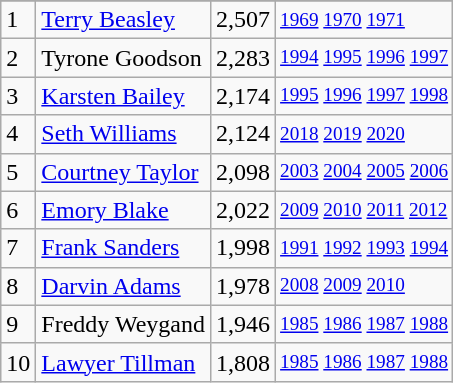<table class="wikitable">
<tr>
</tr>
<tr>
<td>1</td>
<td><a href='#'>Terry Beasley</a></td>
<td>2,507</td>
<td style="font-size:80%;"><a href='#'>1969</a> <a href='#'>1970</a> <a href='#'>1971</a></td>
</tr>
<tr>
<td>2</td>
<td>Tyrone Goodson</td>
<td>2,283</td>
<td style="font-size:80%;"><a href='#'>1994</a> <a href='#'>1995</a> <a href='#'>1996</a> <a href='#'>1997</a></td>
</tr>
<tr>
<td>3</td>
<td><a href='#'>Karsten Bailey</a></td>
<td>2,174</td>
<td style="font-size:80%;"><a href='#'>1995</a> <a href='#'>1996</a> <a href='#'>1997</a> <a href='#'>1998</a></td>
</tr>
<tr>
<td>4</td>
<td><a href='#'>Seth Williams</a></td>
<td>2,124</td>
<td style="font-size:80%;"><a href='#'>2018</a> <a href='#'>2019</a> <a href='#'>2020</a></td>
</tr>
<tr>
<td>5</td>
<td><a href='#'>Courtney Taylor</a></td>
<td>2,098</td>
<td style="font-size:80%;"><a href='#'>2003</a> <a href='#'>2004</a> <a href='#'>2005</a> <a href='#'>2006</a></td>
</tr>
<tr>
<td>6</td>
<td><a href='#'>Emory Blake</a></td>
<td>2,022</td>
<td style="font-size:80%;"><a href='#'>2009</a> <a href='#'>2010</a> <a href='#'>2011</a> <a href='#'>2012</a></td>
</tr>
<tr>
<td>7</td>
<td><a href='#'>Frank Sanders</a></td>
<td>1,998</td>
<td style="font-size:80%;"><a href='#'>1991</a> <a href='#'>1992</a> <a href='#'>1993</a> <a href='#'>1994</a></td>
</tr>
<tr>
<td>8</td>
<td><a href='#'>Darvin Adams</a></td>
<td>1,978</td>
<td style="font-size:80%;"><a href='#'>2008</a> <a href='#'>2009</a> <a href='#'>2010</a></td>
</tr>
<tr>
<td>9</td>
<td>Freddy Weygand</td>
<td>1,946</td>
<td style="font-size:80%;"><a href='#'>1985</a> <a href='#'>1986</a> <a href='#'>1987</a> <a href='#'>1988</a></td>
</tr>
<tr>
<td>10</td>
<td><a href='#'>Lawyer Tillman</a></td>
<td>1,808</td>
<td style="font-size:80%;"><a href='#'>1985</a> <a href='#'>1986</a> <a href='#'>1987</a> <a href='#'>1988</a></td>
</tr>
</table>
